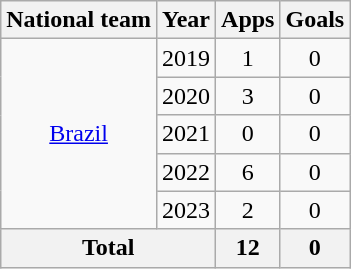<table class=wikitable style=text-align:center>
<tr>
<th>National team</th>
<th>Year</th>
<th>Apps</th>
<th>Goals</th>
</tr>
<tr>
<td rowspan=5><a href='#'>Brazil</a></td>
<td>2019</td>
<td>1</td>
<td>0</td>
</tr>
<tr>
<td>2020</td>
<td>3</td>
<td>0</td>
</tr>
<tr>
<td>2021</td>
<td>0</td>
<td>0</td>
</tr>
<tr>
<td>2022</td>
<td>6</td>
<td>0</td>
</tr>
<tr>
<td>2023</td>
<td>2</td>
<td>0</td>
</tr>
<tr>
<th colspan=2>Total</th>
<th>12</th>
<th>0</th>
</tr>
</table>
